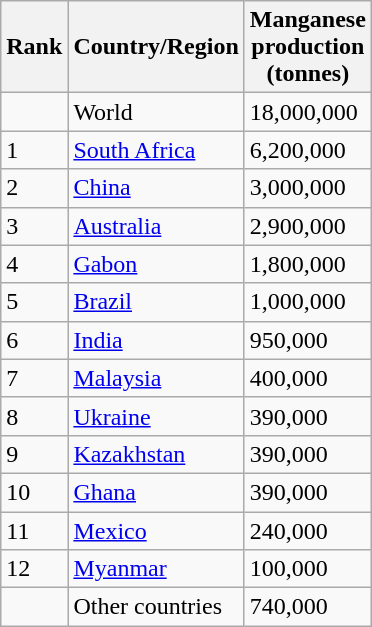<table class="wikitable sortable">
<tr>
<th>Rank</th>
<th>Country/Region</th>
<th>Manganese<br>production<br>(tonnes)</th>
</tr>
<tr>
<td></td>
<td>World</td>
<td align="left">18,000,000</td>
</tr>
<tr>
<td>1</td>
<td> <a href='#'>South Africa</a></td>
<td align="left">6,200,000</td>
</tr>
<tr>
<td>2</td>
<td> <a href='#'>China</a></td>
<td align="left">3,000,000</td>
</tr>
<tr>
<td>3</td>
<td> <a href='#'>Australia</a></td>
<td align="left">2,900,000</td>
</tr>
<tr>
<td>4</td>
<td> <a href='#'>Gabon</a></td>
<td align="left">1,800,000</td>
</tr>
<tr>
<td>5</td>
<td> <a href='#'>Brazil</a></td>
<td align="left">1,000,000</td>
</tr>
<tr>
<td>6</td>
<td> <a href='#'>India</a></td>
<td align="left">950,000</td>
</tr>
<tr>
<td>7</td>
<td> <a href='#'>Malaysia</a></td>
<td align="left">400,000</td>
</tr>
<tr>
<td>8</td>
<td> <a href='#'>Ukraine</a></td>
<td align="left">390,000</td>
</tr>
<tr>
<td>9</td>
<td> <a href='#'>Kazakhstan</a></td>
<td align="left">390,000</td>
</tr>
<tr>
<td>10</td>
<td> <a href='#'>Ghana</a></td>
<td align="left">390,000</td>
</tr>
<tr>
<td>11</td>
<td> <a href='#'>Mexico</a></td>
<td align="left">240,000</td>
</tr>
<tr>
<td>12</td>
<td> <a href='#'>Myanmar</a></td>
<td align="left">100,000</td>
</tr>
<tr>
<td></td>
<td>Other countries</td>
<td align="left">740,000</td>
</tr>
</table>
